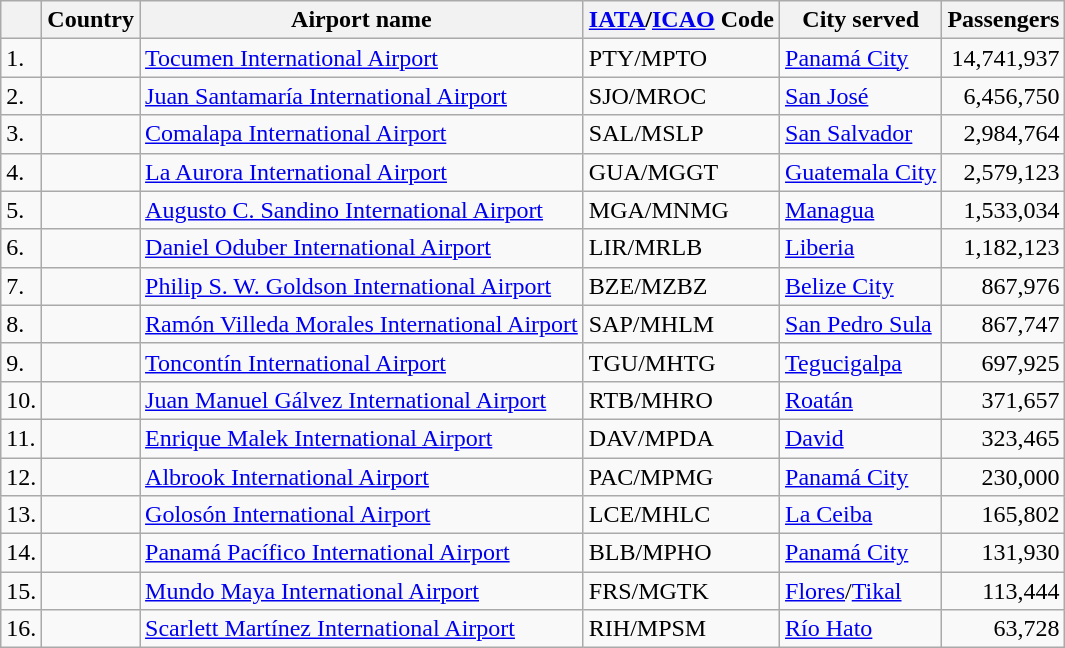<table class="wikitable sortable">
<tr>
<th></th>
<th>Country</th>
<th>Airport name</th>
<th><a href='#'>IATA</a>/<a href='#'>ICAO</a> Code</th>
<th>City served</th>
<th>Passengers</th>
</tr>
<tr>
<td>1.</td>
<td></td>
<td><a href='#'>Tocumen International Airport</a></td>
<td>PTY/MPTO</td>
<td><a href='#'>Panamá City</a></td>
<td align=right>14,741,937</td>
</tr>
<tr>
<td>2.</td>
<td></td>
<td><a href='#'>Juan Santamaría International Airport</a></td>
<td>SJO/MROC</td>
<td><a href='#'>San José</a></td>
<td align=right>6,456,750</td>
</tr>
<tr>
<td>3.</td>
<td></td>
<td><a href='#'>Comalapa International Airport</a></td>
<td>SAL/MSLP</td>
<td><a href='#'>San Salvador</a></td>
<td align=right>2,984,764</td>
</tr>
<tr>
<td>4.</td>
<td></td>
<td><a href='#'>La Aurora International Airport</a></td>
<td>GUA/MGGT</td>
<td><a href='#'>Guatemala City</a></td>
<td align=right>2,579,123</td>
</tr>
<tr>
<td>5.</td>
<td></td>
<td><a href='#'>Augusto C. Sandino International Airport</a></td>
<td>MGA/MNMG</td>
<td><a href='#'>Managua</a></td>
<td align=right>1,533,034</td>
</tr>
<tr>
<td>6.</td>
<td></td>
<td><a href='#'>Daniel Oduber International Airport</a></td>
<td>LIR/MRLB</td>
<td><a href='#'>Liberia</a></td>
<td align=right>1,182,123</td>
</tr>
<tr>
<td>7.</td>
<td></td>
<td><a href='#'>Philip S. W. Goldson International Airport</a></td>
<td>BZE/MZBZ</td>
<td><a href='#'>Belize City</a></td>
<td align=right>867,976</td>
</tr>
<tr>
<td>8.</td>
<td></td>
<td><a href='#'>Ramón Villeda Morales International Airport</a></td>
<td>SAP/MHLM</td>
<td><a href='#'>San Pedro Sula</a></td>
<td align=right>867,747</td>
</tr>
<tr>
<td>9.</td>
<td></td>
<td><a href='#'>Toncontín International Airport</a></td>
<td>TGU/MHTG</td>
<td><a href='#'>Tegucigalpa</a></td>
<td align=right>697,925</td>
</tr>
<tr>
<td>10.</td>
<td></td>
<td><a href='#'>Juan Manuel Gálvez International Airport</a></td>
<td>RTB/MHRO</td>
<td><a href='#'>Roatán</a></td>
<td align=right>371,657</td>
</tr>
<tr>
<td>11.</td>
<td></td>
<td><a href='#'>Enrique Malek International Airport</a></td>
<td>DAV/MPDA</td>
<td><a href='#'>David</a></td>
<td align=right>323,465</td>
</tr>
<tr>
<td>12.</td>
<td></td>
<td><a href='#'>Albrook International Airport</a></td>
<td>PAC/MPMG</td>
<td><a href='#'>Panamá City</a></td>
<td align=right>230,000</td>
</tr>
<tr>
<td>13.</td>
<td></td>
<td><a href='#'>Golosón International Airport</a></td>
<td>LCE/MHLC</td>
<td><a href='#'>La Ceiba</a></td>
<td align=right>165,802</td>
</tr>
<tr>
<td>14.</td>
<td></td>
<td><a href='#'>Panamá Pacífico International Airport</a></td>
<td>BLB/MPHO</td>
<td><a href='#'>Panamá City</a></td>
<td align=right>131,930</td>
</tr>
<tr>
<td>15.</td>
<td></td>
<td><a href='#'>Mundo Maya International Airport</a></td>
<td>FRS/MGTK</td>
<td><a href='#'>Flores</a>/<a href='#'>Tikal</a></td>
<td align=right>113,444</td>
</tr>
<tr>
<td>16.</td>
<td></td>
<td><a href='#'>Scarlett Martínez International Airport</a></td>
<td>RIH/MPSM</td>
<td><a href='#'>Río Hato</a></td>
<td align=right>63,728</td>
</tr>
</table>
